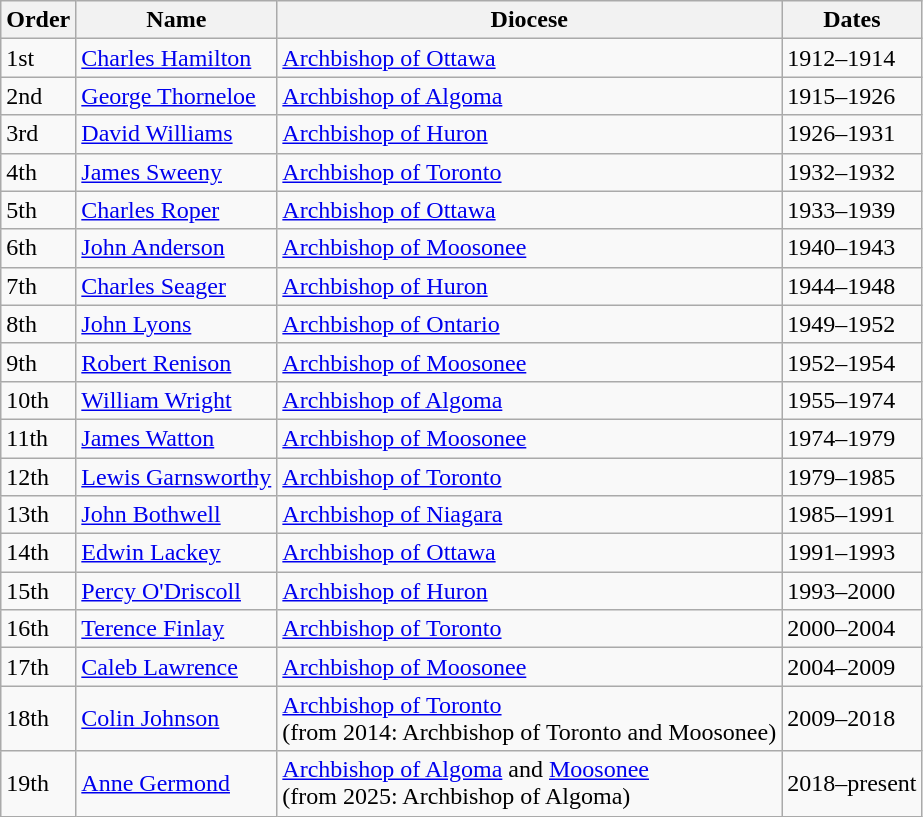<table class="wikitable">
<tr>
<th>Order</th>
<th>Name</th>
<th>Diocese</th>
<th>Dates</th>
</tr>
<tr>
<td>1st</td>
<td><a href='#'>Charles Hamilton</a></td>
<td><a href='#'>Archbishop of Ottawa</a></td>
<td>1912–1914</td>
</tr>
<tr>
<td>2nd</td>
<td><a href='#'>George Thorneloe</a></td>
<td><a href='#'>Archbishop of Algoma</a></td>
<td>1915–1926</td>
</tr>
<tr>
<td>3rd</td>
<td><a href='#'>David Williams</a></td>
<td><a href='#'>Archbishop of Huron</a></td>
<td>1926–1931</td>
</tr>
<tr>
<td>4th</td>
<td><a href='#'>James Sweeny</a></td>
<td><a href='#'>Archbishop of Toronto</a></td>
<td>1932–1932</td>
</tr>
<tr>
<td>5th</td>
<td><a href='#'>Charles Roper</a></td>
<td><a href='#'>Archbishop of Ottawa</a></td>
<td>1933–1939</td>
</tr>
<tr>
<td>6th</td>
<td><a href='#'>John Anderson</a></td>
<td><a href='#'>Archbishop of Moosonee</a></td>
<td>1940–1943</td>
</tr>
<tr>
<td>7th</td>
<td><a href='#'>Charles Seager</a></td>
<td><a href='#'>Archbishop of Huron</a></td>
<td>1944–1948</td>
</tr>
<tr>
<td>8th</td>
<td><a href='#'>John Lyons</a></td>
<td><a href='#'>Archbishop of Ontario</a></td>
<td>1949–1952</td>
</tr>
<tr>
<td>9th</td>
<td><a href='#'>Robert Renison</a></td>
<td><a href='#'>Archbishop of Moosonee</a></td>
<td>1952–1954</td>
</tr>
<tr>
<td>10th</td>
<td><a href='#'>William Wright</a></td>
<td><a href='#'>Archbishop of Algoma</a></td>
<td>1955–1974</td>
</tr>
<tr>
<td>11th</td>
<td><a href='#'>James Watton</a></td>
<td><a href='#'>Archbishop of Moosonee</a></td>
<td>1974–1979</td>
</tr>
<tr>
<td>12th</td>
<td><a href='#'>Lewis Garnsworthy</a></td>
<td><a href='#'>Archbishop of Toronto</a></td>
<td>1979–1985</td>
</tr>
<tr>
<td>13th</td>
<td><a href='#'>John Bothwell</a></td>
<td><a href='#'>Archbishop of Niagara</a></td>
<td>1985–1991</td>
</tr>
<tr>
<td>14th</td>
<td><a href='#'>Edwin Lackey</a></td>
<td><a href='#'>Archbishop of Ottawa</a></td>
<td>1991–1993</td>
</tr>
<tr>
<td>15th</td>
<td><a href='#'>Percy O'Driscoll</a></td>
<td><a href='#'>Archbishop of Huron</a></td>
<td>1993–2000</td>
</tr>
<tr>
<td>16th</td>
<td><a href='#'>Terence Finlay</a></td>
<td><a href='#'>Archbishop of Toronto</a></td>
<td>2000–2004</td>
</tr>
<tr>
<td>17th</td>
<td><a href='#'>Caleb Lawrence</a></td>
<td><a href='#'>Archbishop of Moosonee</a></td>
<td>2004–2009</td>
</tr>
<tr>
<td>18th</td>
<td><a href='#'>Colin Johnson</a></td>
<td><a href='#'>Archbishop of Toronto</a><br>(from 2014: Archbishop of Toronto and Moosonee)</td>
<td>2009–2018</td>
</tr>
<tr>
<td>19th</td>
<td><a href='#'>Anne Germond</a></td>
<td><a href='#'>Archbishop of Algoma</a> and <a href='#'>Moosonee</a><br>(from 2025: Archbishop of Algoma)</td>
<td>2018–present</td>
</tr>
</table>
